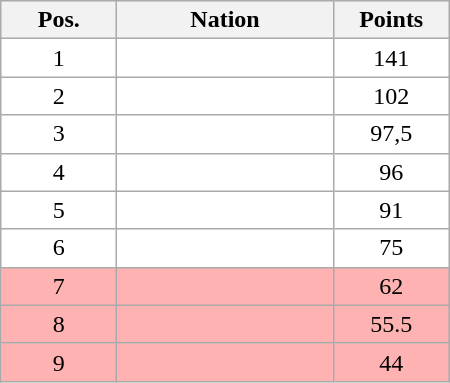<table class="wikitable gauche" cellspacing="1" style="width:300px;">
<tr style="text-align:center; background:#efefef;">
<th style="width:70px;">Pos.</th>
<th>Nation</th>
<th style="width:70px;">Points</th>
</tr>
<tr style="vertical-align:top; text-align:center; background:#fff;">
<td>1</td>
<td style="text-align:left;"></td>
<td>141</td>
</tr>
<tr style="vertical-align:top; text-align:center; background:#fff;">
<td>2</td>
<td style="text-align:left;"></td>
<td>102</td>
</tr>
<tr style="vertical-align:top; text-align:center; background:#fff;">
<td>3</td>
<td style="text-align:left;"></td>
<td>97,5</td>
</tr>
<tr style="vertical-align:top; text-align:center; background:#fff;">
<td>4</td>
<td style="text-align:left;"></td>
<td>96</td>
</tr>
<tr style="vertical-align:top; text-align:center; background:#fff;">
<td>5</td>
<td style="text-align:left;"></td>
<td>91</td>
</tr>
<tr style="vertical-align:top; text-align:center; background:#fff;">
<td>6</td>
<td style="text-align:left;"></td>
<td>75</td>
</tr>
<tr style="vertical-align:top; text-align:center;background:#ffb2b2;">
<td>7</td>
<td style="text-align:left;"></td>
<td>62</td>
</tr>
<tr style="vertical-align:top; text-align:center;background:#ffb2b2;">
<td>8</td>
<td style="text-align:left;"></td>
<td>55.5</td>
</tr>
<tr style="vertical-align:top; text-align:center;background:#ffb2b2;">
<td>9</td>
<td style="text-align:left;"></td>
<td>44</td>
</tr>
</table>
